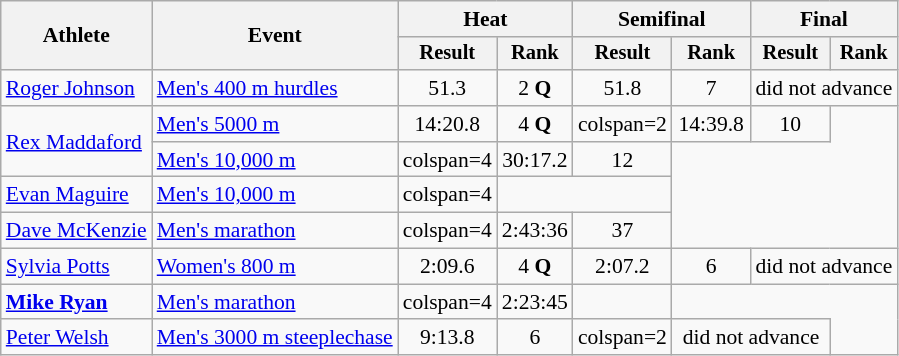<table class=wikitable style=font-size:90%>
<tr>
<th rowspan=2>Athlete</th>
<th rowspan=2>Event</th>
<th colspan=2>Heat</th>
<th colspan=2>Semifinal</th>
<th colspan=2>Final</th>
</tr>
<tr style=font-size:95%>
<th>Result</th>
<th>Rank</th>
<th>Result</th>
<th>Rank</th>
<th>Result</th>
<th>Rank</th>
</tr>
<tr align=center>
<td align=left><a href='#'>Roger Johnson</a></td>
<td align=left><a href='#'>Men's 400 m hurdles</a></td>
<td>51.3</td>
<td>2 <strong>Q</strong></td>
<td>51.8</td>
<td>7</td>
<td colspan=2>did not advance</td>
</tr>
<tr align=center>
<td align=left rowspan=2><a href='#'>Rex Maddaford</a></td>
<td align=left><a href='#'>Men's 5000 m</a></td>
<td>14:20.8</td>
<td>4 <strong>Q</strong></td>
<td>colspan=2 </td>
<td>14:39.8</td>
<td>10</td>
</tr>
<tr align=center>
<td align=left><a href='#'>Men's 10,000 m</a></td>
<td>colspan=4 </td>
<td>30:17.2</td>
<td>12</td>
</tr>
<tr align=center>
<td align=left><a href='#'>Evan Maguire</a></td>
<td align=left><a href='#'>Men's 10,000 m</a></td>
<td>colspan=4 </td>
<td colspan=2></td>
</tr>
<tr align=center>
<td align=left><a href='#'>Dave McKenzie</a></td>
<td align=left><a href='#'>Men's marathon</a></td>
<td>colspan=4 </td>
<td>2:43:36</td>
<td>37</td>
</tr>
<tr align=center>
<td align=left><a href='#'>Sylvia Potts</a></td>
<td align=left><a href='#'>Women's 800 m</a></td>
<td>2:09.6</td>
<td>4 <strong>Q</strong></td>
<td>2:07.2</td>
<td>6</td>
<td colspan=2>did not advance</td>
</tr>
<tr align=center>
<td align=left><strong><a href='#'>Mike Ryan</a></strong></td>
<td align=left><a href='#'>Men's marathon</a></td>
<td>colspan=4 </td>
<td>2:23:45</td>
<td></td>
</tr>
<tr align=center>
<td align=left><a href='#'>Peter Welsh</a></td>
<td align=left><a href='#'>Men's 3000 m steeplechase</a></td>
<td>9:13.8</td>
<td>6</td>
<td>colspan=2 </td>
<td colspan=2>did not advance</td>
</tr>
</table>
